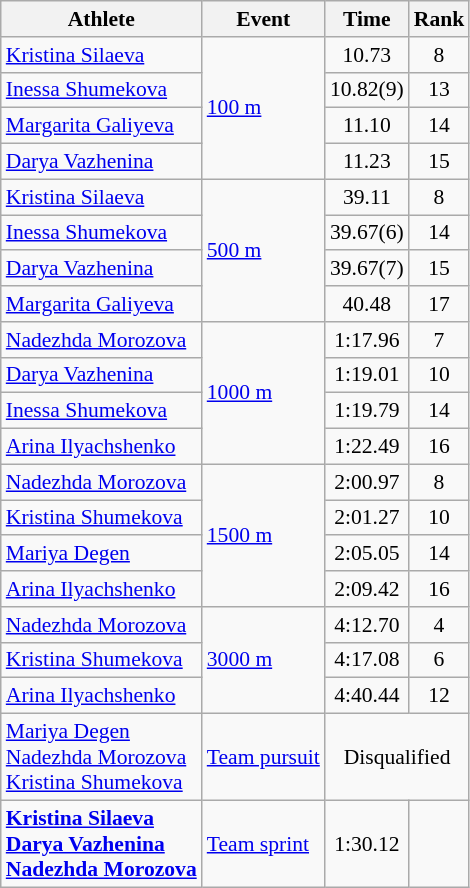<table class="wikitable" style="font-size:90%">
<tr>
<th>Athlete</th>
<th>Event</th>
<th>Time</th>
<th>Rank</th>
</tr>
<tr align=center>
<td align=left><a href='#'>Kristina Silaeva</a></td>
<td align=left rowspan=4><a href='#'>100 m</a></td>
<td>10.73</td>
<td>8</td>
</tr>
<tr align=center>
<td align=left><a href='#'>Inessa Shumekova</a></td>
<td>10.82(9)</td>
<td>13</td>
</tr>
<tr align=center>
<td align=left><a href='#'>Margarita Galiyeva</a></td>
<td>11.10</td>
<td>14</td>
</tr>
<tr align=center>
<td align=left><a href='#'>Darya Vazhenina</a></td>
<td>11.23</td>
<td>15</td>
</tr>
<tr align=center>
<td align=left><a href='#'>Kristina Silaeva</a></td>
<td align=left rowspan=4><a href='#'>500 m</a></td>
<td>39.11</td>
<td>8</td>
</tr>
<tr align=center>
<td align=left><a href='#'>Inessa Shumekova</a></td>
<td>39.67(6)</td>
<td>14</td>
</tr>
<tr align=center>
<td align=left><a href='#'>Darya Vazhenina</a></td>
<td>39.67(7)</td>
<td>15</td>
</tr>
<tr align=center>
<td align=left><a href='#'>Margarita Galiyeva</a></td>
<td>40.48</td>
<td>17</td>
</tr>
<tr align=center>
<td align=left><a href='#'>Nadezhda Morozova</a></td>
<td align=left rowspan=4><a href='#'>1000 m</a></td>
<td>1:17.96</td>
<td>7</td>
</tr>
<tr align=center>
<td align=left><a href='#'>Darya Vazhenina</a></td>
<td>1:19.01</td>
<td>10</td>
</tr>
<tr align=center>
<td align=left><a href='#'>Inessa Shumekova</a></td>
<td>1:19.79</td>
<td>14</td>
</tr>
<tr align=center>
<td align=left><a href='#'>Arina Ilyachshenko</a></td>
<td>1:22.49</td>
<td>16</td>
</tr>
<tr align=center>
<td align=left><a href='#'>Nadezhda Morozova</a></td>
<td align=left rowspan=4><a href='#'>1500 m</a></td>
<td>2:00.97</td>
<td>8</td>
</tr>
<tr align=center>
<td align=left><a href='#'>Kristina Shumekova</a></td>
<td>2:01.27</td>
<td>10</td>
</tr>
<tr align=center>
<td align=left><a href='#'>Mariya Degen</a></td>
<td>2:05.05</td>
<td>14</td>
</tr>
<tr align=center>
<td align=left><a href='#'>Arina Ilyachshenko</a></td>
<td>2:09.42</td>
<td>16</td>
</tr>
<tr align=center>
<td align=left><a href='#'>Nadezhda Morozova</a></td>
<td align=left rowspan=3><a href='#'>3000 m</a></td>
<td>4:12.70</td>
<td>4</td>
</tr>
<tr align=center>
<td align=left><a href='#'>Kristina Shumekova</a></td>
<td>4:17.08</td>
<td>6</td>
</tr>
<tr align=center>
<td align=left><a href='#'>Arina Ilyachshenko</a></td>
<td>4:40.44</td>
<td>12</td>
</tr>
<tr align=center>
<td align=left><a href='#'>Mariya Degen</a><br><a href='#'>Nadezhda Morozova</a><br><a href='#'>Kristina Shumekova</a></td>
<td align=left><a href='#'>Team pursuit</a></td>
<td colspan=2>Disqualified</td>
</tr>
<tr align=center>
<td align=left><strong><a href='#'>Kristina Silaeva</a><br><a href='#'>Darya Vazhenina</a><br><a href='#'>Nadezhda Morozova</a></strong></td>
<td align=left><a href='#'>Team sprint</a></td>
<td>1:30.12</td>
<td></td>
</tr>
</table>
